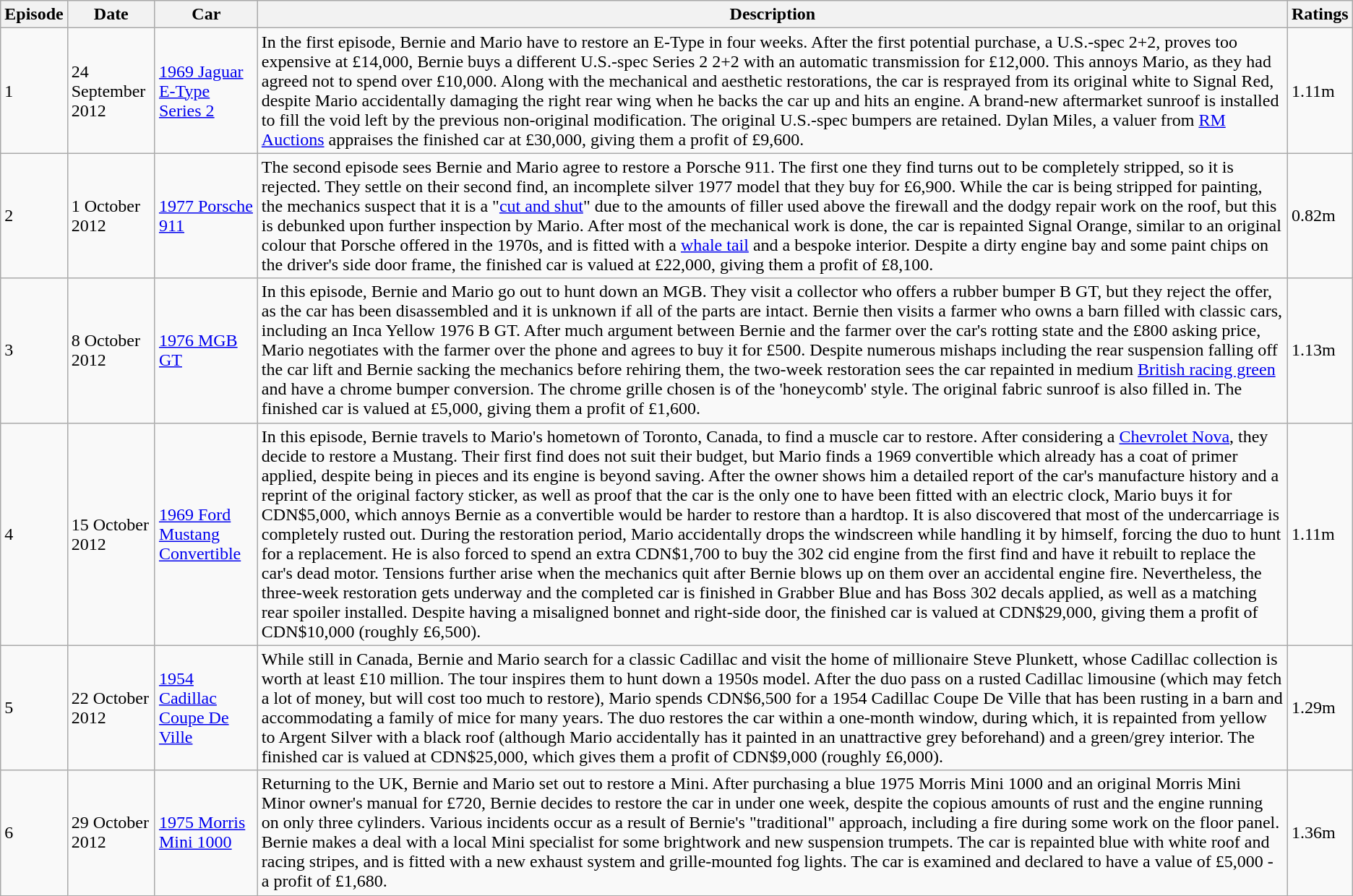<table class="wikitable sortable">
<tr>
<th>Episode</th>
<th>Date</th>
<th>Car</th>
<th>Description</th>
<th>Ratings</th>
</tr>
<tr>
<td>1</td>
<td>24 September 2012</td>
<td><a href='#'>1969 Jaguar E-Type Series 2</a></td>
<td>In the first episode, Bernie and Mario have to restore an E-Type in four weeks. After the first potential purchase, a U.S.-spec 2+2, proves too expensive at £14,000, Bernie buys a different U.S.-spec Series 2 2+2 with an automatic transmission for £12,000. This annoys Mario, as they had agreed not to spend over £10,000. Along with the mechanical and aesthetic restorations, the car is resprayed from its original white to Signal Red, despite Mario accidentally damaging the right rear wing when he backs the car up and hits an engine. A brand-new aftermarket sunroof is installed to fill the void left by the previous non-original modification. The original U.S.-spec bumpers are retained. Dylan Miles, a valuer from <a href='#'>RM Auctions</a> appraises the finished car at £30,000, giving them a profit of £9,600.</td>
<td>1.11m</td>
</tr>
<tr>
<td>2</td>
<td>1 October 2012</td>
<td><a href='#'>1977 Porsche 911</a></td>
<td>The second episode sees Bernie and Mario agree to restore a Porsche 911. The first one they find turns out to be completely stripped, so it is rejected. They settle on their second find, an incomplete silver 1977 model that they buy for £6,900. While the car is being stripped for painting, the mechanics suspect that it is a "<a href='#'>cut and shut</a>" due to the amounts of filler used above the firewall and the dodgy repair work on the roof, but this is debunked upon further inspection by Mario. After most of the mechanical work is done, the car is repainted Signal Orange, similar to an original colour that Porsche offered in the 1970s, and is fitted with a <a href='#'>whale tail</a> and a bespoke interior. Despite a dirty engine bay and some paint chips on the driver's side door frame, the finished car is valued at £22,000, giving them a profit of £8,100.</td>
<td>0.82m</td>
</tr>
<tr>
<td>3</td>
<td>8 October 2012</td>
<td><a href='#'>1976 MGB GT</a></td>
<td>In this episode, Bernie and Mario go out to hunt down an MGB. They visit a collector who offers a rubber bumper B GT, but they reject the offer, as the car has been disassembled and it is unknown if all of the parts are intact. Bernie then visits a farmer who owns a barn filled with classic cars, including an Inca Yellow 1976 B GT. After much argument between Bernie and the farmer over the car's rotting state and the £800 asking price, Mario negotiates with the farmer over the phone and agrees to buy it for £500. Despite numerous mishaps including the rear suspension falling off the car lift and Bernie sacking the mechanics before rehiring them, the two-week restoration sees the car repainted in medium <a href='#'>British racing green</a> and have a chrome bumper conversion. The chrome grille chosen is of the 'honeycomb' style. The original fabric sunroof is also filled in. The finished car is valued at £5,000, giving them a profit of £1,600.</td>
<td>1.13m</td>
</tr>
<tr>
<td>4</td>
<td>15 October 2012</td>
<td><a href='#'>1969 Ford Mustang Convertible</a></td>
<td>In this episode, Bernie travels to Mario's hometown of Toronto, Canada, to find a muscle car to restore. After considering a <a href='#'>Chevrolet Nova</a>, they decide to restore a Mustang. Their first find does not suit their budget, but Mario finds a 1969 convertible which already has a coat of primer applied, despite being in pieces and its engine is beyond saving. After the owner shows him a detailed report of the car's manufacture history and a reprint of the original factory sticker, as well as proof that the car is the only one to have been fitted with an electric clock, Mario buys it for CDN$5,000, which annoys Bernie as a convertible would be harder to restore than a hardtop. It is also discovered that most of the undercarriage is completely rusted out. During the restoration period, Mario accidentally drops the windscreen while handling it by himself, forcing the duo to hunt for a replacement. He is also forced to spend an extra CDN$1,700 to buy the 302 cid engine from the first find and have it rebuilt to replace the car's dead motor. Tensions further arise when the mechanics quit after Bernie blows up on them over an accidental engine fire. Nevertheless, the three-week restoration gets underway and the completed car is finished in Grabber Blue and has Boss 302 decals applied, as well as a matching rear spoiler installed. Despite having a misaligned bonnet and right-side door, the finished car is valued at CDN$29,000, giving them a profit of CDN$10,000 (roughly £6,500).</td>
<td>1.11m</td>
</tr>
<tr>
<td>5</td>
<td>22 October 2012</td>
<td><a href='#'>1954 Cadillac Coupe De Ville</a></td>
<td>While still in Canada, Bernie and Mario search for a classic Cadillac and visit the home of millionaire Steve Plunkett, whose Cadillac collection is worth at least £10 million. The tour inspires them to hunt down a 1950s model. After the duo pass on a rusted Cadillac limousine (which may fetch a lot of money, but will cost too much to restore), Mario spends CDN$6,500 for a 1954 Cadillac Coupe De Ville that has been rusting in a barn and accommodating a family of mice for many years. The duo restores the car within a one-month window, during which, it is repainted from yellow to Argent Silver with a black roof (although Mario accidentally has it painted in an unattractive grey beforehand) and a green/grey interior. The finished car is valued at CDN$25,000, which gives them a profit of CDN$9,000 (roughly £6,000).</td>
<td>1.29m</td>
</tr>
<tr>
<td>6</td>
<td>29 October 2012</td>
<td><a href='#'>1975 Morris Mini 1000</a></td>
<td>Returning to the UK, Bernie and Mario set out to restore a Mini. After purchasing a blue 1975 Morris Mini 1000 and an original Morris Mini Minor owner's manual for £720, Bernie decides to restore the car in under one week, despite the copious amounts of rust and the engine running on only three cylinders. Various incidents occur as a result of Bernie's "traditional" approach, including a fire during some work on the floor panel. Bernie makes a deal with a local Mini specialist for some brightwork and new suspension trumpets. The car is repainted blue with white roof and racing stripes, and is fitted with a new exhaust system and grille-mounted fog lights. The car is examined and declared to have a value of £5,000 - a profit of £1,680.</td>
<td>1.36m</td>
</tr>
</table>
